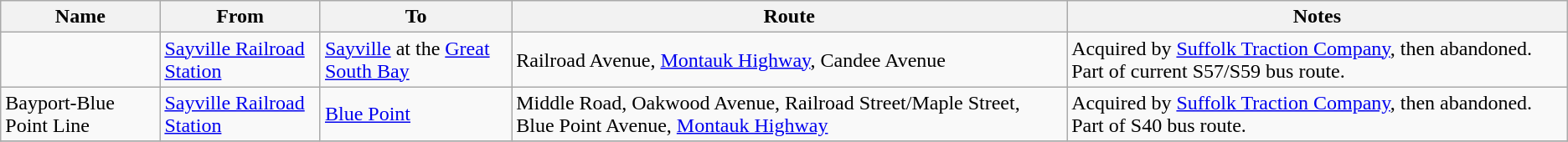<table class=wikitable>
<tr>
<th>Name</th>
<th>From</th>
<th>To</th>
<th>Route</th>
<th>Notes</th>
</tr>
<tr>
<td></td>
<td><a href='#'>Sayville Railroad Station</a></td>
<td><a href='#'>Sayville</a> at the <a href='#'>Great South Bay</a></td>
<td>Railroad Avenue, <a href='#'>Montauk Highway</a>, Candee Avenue</td>
<td>Acquired by <a href='#'>Suffolk Traction Company</a>, then abandoned. Part of current S57/S59 bus route.</td>
</tr>
<tr>
<td>Bayport-Blue Point Line</td>
<td><a href='#'>Sayville Railroad Station</a></td>
<td><a href='#'>Blue Point</a></td>
<td>Middle Road, Oakwood Avenue, Railroad Street/Maple Street, Blue Point Avenue, <a href='#'>Montauk Highway</a></td>
<td>Acquired by <a href='#'>Suffolk Traction Company</a>, then abandoned. Part of S40 bus route.</td>
</tr>
<tr>
</tr>
</table>
